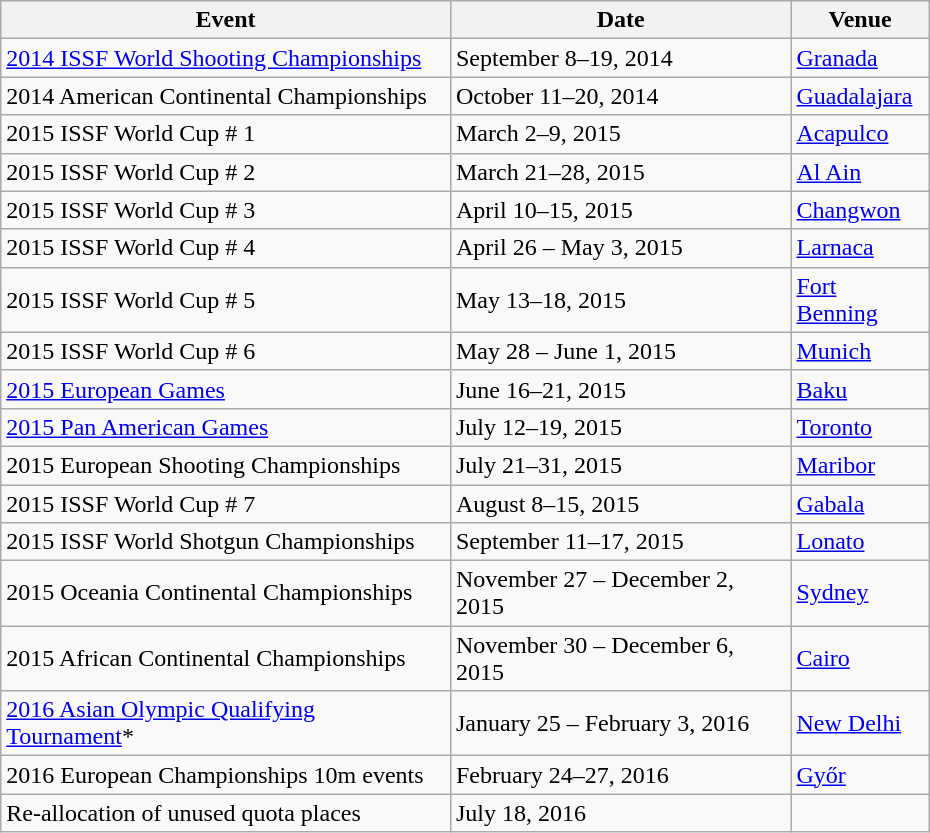<table class="wikitable" width=620>
<tr>
<th>Event</th>
<th>Date</th>
<th>Venue</th>
</tr>
<tr>
<td><a href='#'>2014 ISSF World Shooting Championships</a></td>
<td>September 8–19, 2014</td>
<td> <a href='#'>Granada</a></td>
</tr>
<tr>
<td>2014 American Continental Championships</td>
<td>October 11–20, 2014</td>
<td> <a href='#'>Guadalajara</a></td>
</tr>
<tr>
<td>2015 ISSF World Cup # 1</td>
<td>March 2–9, 2015</td>
<td> <a href='#'>Acapulco</a></td>
</tr>
<tr>
<td>2015 ISSF World Cup # 2</td>
<td>March 21–28, 2015</td>
<td> <a href='#'>Al Ain</a></td>
</tr>
<tr>
<td>2015 ISSF World Cup # 3</td>
<td>April 10–15, 2015</td>
<td> <a href='#'>Changwon</a></td>
</tr>
<tr>
<td>2015 ISSF World Cup # 4</td>
<td>April 26 – May 3, 2015</td>
<td> <a href='#'>Larnaca</a></td>
</tr>
<tr>
<td>2015 ISSF World Cup # 5</td>
<td>May 13–18, 2015</td>
<td> <a href='#'>Fort Benning</a></td>
</tr>
<tr>
<td>2015 ISSF World Cup # 6</td>
<td>May 28 – June 1, 2015</td>
<td> <a href='#'>Munich</a></td>
</tr>
<tr>
<td><a href='#'>2015 European Games</a></td>
<td>June 16–21, 2015</td>
<td> <a href='#'>Baku</a></td>
</tr>
<tr>
<td><a href='#'>2015 Pan American Games</a></td>
<td>July 12–19, 2015</td>
<td> <a href='#'>Toronto</a></td>
</tr>
<tr>
<td>2015 European Shooting Championships</td>
<td>July 21–31, 2015</td>
<td> <a href='#'>Maribor</a></td>
</tr>
<tr>
<td>2015 ISSF World Cup # 7</td>
<td>August 8–15, 2015</td>
<td> <a href='#'>Gabala</a></td>
</tr>
<tr>
<td>2015 ISSF World Shotgun Championships</td>
<td>September 11–17, 2015</td>
<td> <a href='#'>Lonato</a></td>
</tr>
<tr>
<td>2015 Oceania Continental Championships</td>
<td>November 27 – December 2, 2015</td>
<td> <a href='#'>Sydney</a></td>
</tr>
<tr>
<td>2015 African Continental Championships</td>
<td>November 30 – December 6, 2015</td>
<td> <a href='#'>Cairo</a></td>
</tr>
<tr>
<td><a href='#'>2016 Asian Olympic Qualifying Tournament</a>*</td>
<td>January 25 – February 3, 2016</td>
<td> <a href='#'>New Delhi</a></td>
</tr>
<tr>
<td>2016 European Championships 10m events</td>
<td>February 24–27, 2016</td>
<td> <a href='#'>Győr</a></td>
</tr>
<tr>
<td>Re-allocation of unused quota places</td>
<td>July 18, 2016</td>
<td></td>
</tr>
</table>
